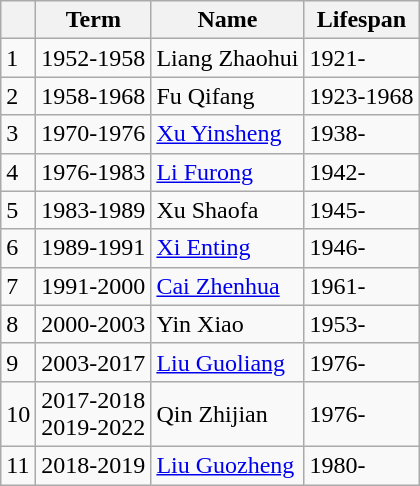<table class="wikitable" style="text-align: left">
<tr>
<th></th>
<th>Term</th>
<th>Name</th>
<th>Lifespan</th>
</tr>
<tr>
<td>1</td>
<td>1952-1958</td>
<td> Liang Zhaohui</td>
<td>1921-</td>
</tr>
<tr>
<td>2</td>
<td>1958-1968</td>
<td> Fu Qifang</td>
<td>1923-1968</td>
</tr>
<tr>
<td>3</td>
<td>1970-1976</td>
<td> <a href='#'>Xu Yinsheng</a></td>
<td>1938-</td>
</tr>
<tr>
<td>4</td>
<td>1976-1983</td>
<td> <a href='#'>Li Furong</a></td>
<td>1942-</td>
</tr>
<tr>
<td>5</td>
<td>1983-1989</td>
<td> Xu Shaofa</td>
<td>1945-</td>
</tr>
<tr>
<td>6</td>
<td>1989-1991</td>
<td> <a href='#'>Xi Enting</a></td>
<td>1946-</td>
</tr>
<tr>
<td>7</td>
<td>1991-2000</td>
<td> <a href='#'>Cai Zhenhua</a></td>
<td>1961-</td>
</tr>
<tr>
<td>8</td>
<td>2000-2003</td>
<td> Yin Xiao</td>
<td>1953-</td>
</tr>
<tr>
<td>9</td>
<td>2003-2017</td>
<td> <a href='#'>Liu Guoliang</a></td>
<td>1976-</td>
</tr>
<tr>
<td>10</td>
<td>2017-2018 <br> 2019-2022</td>
<td> Qin Zhijian</td>
<td>1976-</td>
</tr>
<tr>
<td>11</td>
<td>2018-2019</td>
<td> <a href='#'>Liu Guozheng</a></td>
<td>1980-</td>
</tr>
</table>
